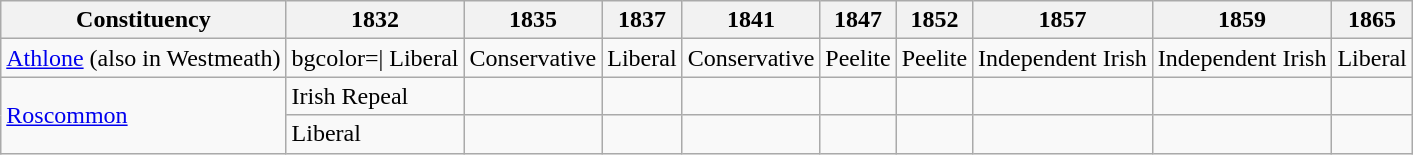<table class=wikitable sortable>
<tr>
<th>Constituency</th>
<th>1832</th>
<th>1835</th>
<th>1837</th>
<th>1841</th>
<th>1847</th>
<th>1852</th>
<th>1857</th>
<th>1859</th>
<th>1865</th>
</tr>
<tr>
<td><a href='#'>Athlone</a> (also in Westmeath)</td>
<td align=center>bgcolor=| Liberal</td>
<td bgcolor=>Conservative</td>
<td bgcolor=>Liberal</td>
<td bgcolor=>Conservative</td>
<td bgcolor=>Peelite</td>
<td bgcolor=>Peelite</td>
<td bgcolor=>Independent Irish</td>
<td bgcolor=>Independent Irish</td>
<td bgcolor=>Liberal</td>
</tr>
<tr>
<td rowspan=2><a href='#'>Roscommon</a></td>
<td bgcolor=>Irish Repeal</td>
<td></td>
<td></td>
<td></td>
<td></td>
<td></td>
<td></td>
<td></td>
<td></td>
</tr>
<tr>
<td bgcolor=>Liberal</td>
<td></td>
<td></td>
<td></td>
<td></td>
<td></td>
<td></td>
<td></td>
<td></td>
</tr>
</table>
